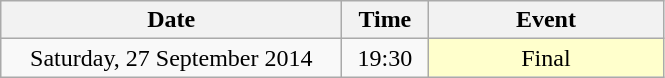<table class = "wikitable" style="text-align:center;">
<tr>
<th width=220>Date</th>
<th width=50>Time</th>
<th width=150>Event</th>
</tr>
<tr>
<td>Saturday, 27 September 2014</td>
<td>19:30</td>
<td bgcolor=ffffcc>Final</td>
</tr>
</table>
